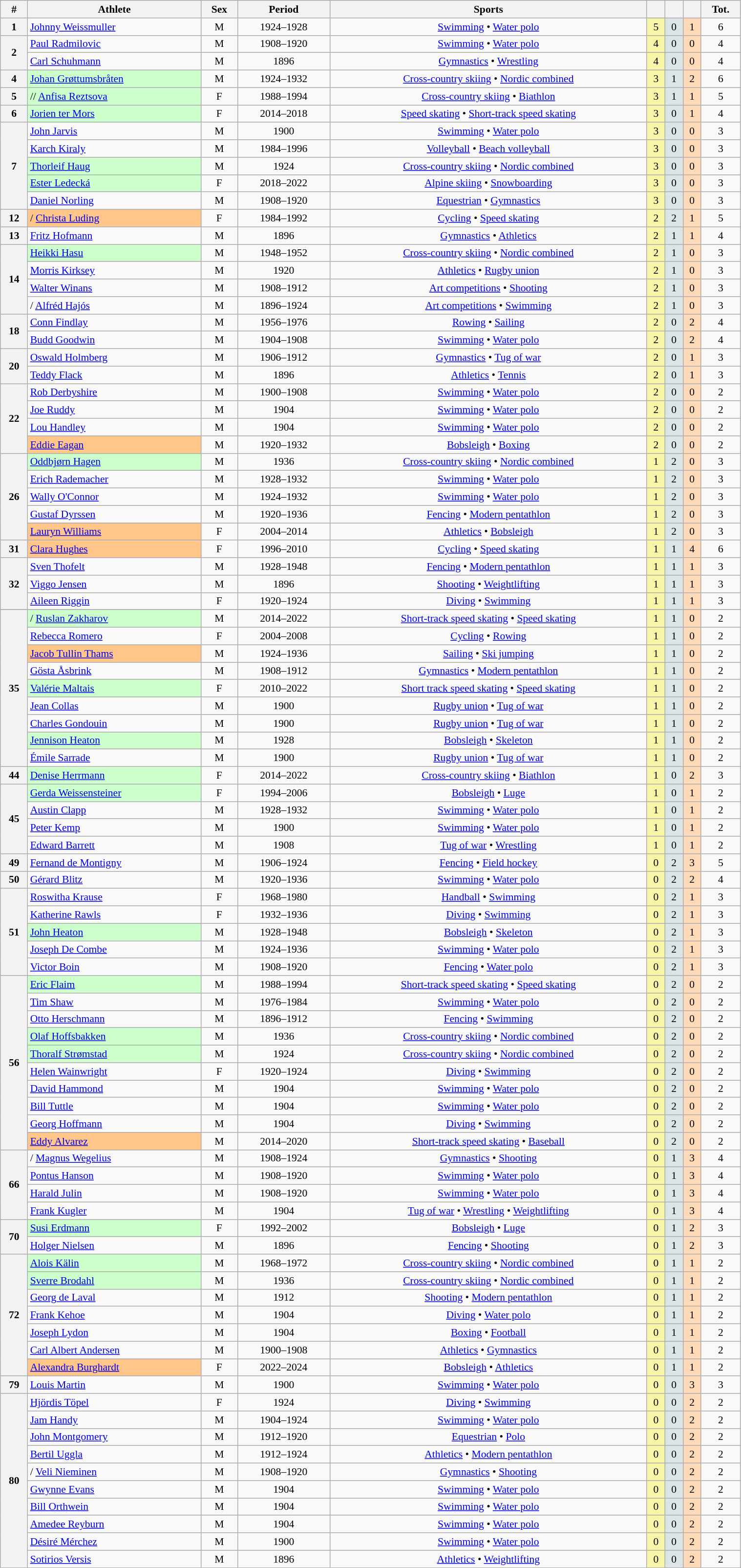<table class="wikitable sortable" width=80% style="font-size:90%; text-align:center;">
<tr>
<th>#</th>
<th>Athlete</th>
<th>Sex</th>
<th>Period</th>
<th>Sports</th>
<th></th>
<th></th>
<th></th>
<th>Tot.</th>
</tr>
<tr>
<th>1</th>
<td align=left> <a href='#'>Johnny Weissmuller</a></td>
<td>M</td>
<td>1924–1928</td>
<td><a href='#'>Swimming</a> • <a href='#'>Water polo</a></td>
<td style="background:#F7F6A8;">5</td>
<td style="background:#DCE5E5;">0</td>
<td style="background:#FFDAB9;">1</td>
<td>6</td>
</tr>
<tr>
<th rowspan="2">2</th>
<td align=left> <a href='#'>Paul Radmilovic</a></td>
<td>M</td>
<td>1908–1920</td>
<td><a href='#'>Swimming</a> • <a href='#'>Water polo</a></td>
<td style="background:#F7F6A8;">4</td>
<td style="background:#DCE5E5;">0</td>
<td style="background:#FFDAB9;">0</td>
<td>4</td>
</tr>
<tr>
<td align=left> <a href='#'>Carl Schuhmann</a></td>
<td>M</td>
<td>1896</td>
<td><a href='#'>Gymnastics</a> • <a href='#'>Wrestling</a></td>
<td style="background:#F7F6A8;">4</td>
<td style="background:#DCE5E5;">0</td>
<td style="background:#FFDAB9;">0</td>
<td>4</td>
</tr>
<tr align="center">
<th>4</th>
<td align=left bgcolor=#CCFFCC> <a href='#'>Johan Grøttumsbråten</a></td>
<td>M</td>
<td>1924–1932</td>
<td><a href='#'>Cross-country skiing</a> • <a href='#'>Nordic combined</a></td>
<td style="background:#F7F6A8;">3</td>
<td style="background:#DCE5E5;">1</td>
<td style="background:#FFDAB9;">2</td>
<td>6</td>
</tr>
<tr align="center">
<th>5</th>
<td align=left bgcolor=#CCFFCC>// <a href='#'>Anfisa Reztsova</a></td>
<td>F</td>
<td>1988–1994</td>
<td><a href='#'>Cross-country skiing</a> • <a href='#'>Biathlon</a></td>
<td style="background:#F7F6A8;">3</td>
<td style="background:#DCE5E5;">1</td>
<td style="background:#FFDAB9;">1</td>
<td>5</td>
</tr>
<tr align="center">
<th>6</th>
<td align=left bgcolor=#CCFFCC> <a href='#'>Jorien ter Mors</a></td>
<td>F</td>
<td>2014–2018</td>
<td><a href='#'>Speed skating</a> • <a href='#'>Short-track speed skating</a></td>
<td style="background:#F7F6A8;">3</td>
<td style="background:#DCE5E5;">0</td>
<td style="background:#FFDAB9;">1</td>
<td>4</td>
</tr>
<tr align="center">
<th rowspan="5">7</th>
<td align=left> <a href='#'>John Jarvis</a></td>
<td>M</td>
<td>1900</td>
<td><a href='#'>Swimming</a> • <a href='#'>Water polo</a></td>
<td style="background:#F7F6A8;">3</td>
<td style="background:#DCE5E5;">0</td>
<td style="background:#FFDAB9;">0</td>
<td>3</td>
</tr>
<tr>
<td align=left> <a href='#'>Karch Kiraly</a></td>
<td>M</td>
<td>1984–1996</td>
<td><a href='#'>Volleyball</a> • <a href='#'>Beach volleyball</a></td>
<td style="background:#F7F6A8;">3</td>
<td style="background:#DCE5E5;">0</td>
<td style="background:#FFDAB9;">0</td>
<td>3</td>
</tr>
<tr>
<td align=left bgcolor=#CCFFCC> <a href='#'>Thorleif Haug</a></td>
<td>M</td>
<td>1924</td>
<td><a href='#'>Cross-country skiing</a> • <a href='#'>Nordic combined</a></td>
<td style="background:#F7F6A8;">3</td>
<td style="background:#DCE5E5;">0</td>
<td style="background:#FFDAB9;">0</td>
<td>3</td>
</tr>
<tr>
<td align=left bgcolor=#CCFFCC> <a href='#'>Ester Ledecká</a></td>
<td>F</td>
<td>2018–2022</td>
<td><a href='#'>Alpine skiing</a> • <a href='#'>Snowboarding</a></td>
<td style="background:#F7F6A8;">3</td>
<td style="background:#DCE5E5;">0</td>
<td style="background:#FFDAB9;">0</td>
<td>3</td>
</tr>
<tr>
<td align=left> <a href='#'>Daniel Norling</a></td>
<td>M</td>
<td>1908–1920</td>
<td><a href='#'>Equestrian</a> • <a href='#'>Gymnastics</a></td>
<td style="background:#F7F6A8;">3</td>
<td style="background:#DCE5E5;">0</td>
<td style="background:#FFDAB9;">0</td>
<td>3</td>
</tr>
<tr>
<th>12</th>
<td align=left bgcolor=FFC589>/ <a href='#'>Christa Luding</a></td>
<td>F</td>
<td>1984–1992</td>
<td><a href='#'>Cycling</a> • <a href='#'>Speed skating</a></td>
<td style="background:#F7F6A8;">2</td>
<td style="background:#DCE5E5;">2</td>
<td style="background:#FFDAB9;">1</td>
<td>5</td>
</tr>
<tr>
<th>13</th>
<td align=left> <a href='#'>Fritz Hofmann</a></td>
<td>M</td>
<td>1896</td>
<td><a href='#'>Gymnastics</a> • <a href='#'>Athletics</a></td>
<td style="background:#F7F6A8;">2</td>
<td style="background:#DCE5E5;">1</td>
<td style="background:#FFDAB9;">1</td>
<td>4</td>
</tr>
<tr>
<th rowspan="4">14</th>
<td align=left bgcolor=#CCFFCC> <a href='#'>Heikki Hasu</a></td>
<td>M</td>
<td>1948–1952</td>
<td><a href='#'>Cross-country skiing</a> • <a href='#'>Nordic combined</a></td>
<td style="background:#F7F6A8;">2</td>
<td style="background:#DCE5E5;">1</td>
<td style="background:#FFDAB9;">0</td>
<td>3</td>
</tr>
<tr>
<td align=left> <a href='#'>Morris Kirksey</a></td>
<td>M</td>
<td>1920</td>
<td><a href='#'>Athletics</a> • <a href='#'>Rugby union</a></td>
<td style="background:#F7F6A8;">2</td>
<td style="background:#DCE5E5;">1</td>
<td style="background:#FFDAB9;">0</td>
<td>3</td>
</tr>
<tr>
<td align=left> <a href='#'>Walter Winans</a></td>
<td>M</td>
<td>1908–1912</td>
<td><a href='#'>Art competitions</a> • <a href='#'>Shooting</a></td>
<td style="background:#F7F6A8;">2</td>
<td style="background:#DCE5E5;">1</td>
<td style="background:#FFDAB9;">0</td>
<td>3</td>
</tr>
<tr>
<td align=left>/ <a href='#'>Alfréd Hajós</a></td>
<td>M</td>
<td>1896–1924</td>
<td><a href='#'>Art competitions</a> • <a href='#'>Swimming</a></td>
<td style="background:#F7F6A8;">2</td>
<td style="background:#DCE5E5;">1</td>
<td style="background:#FFDAB9;">0</td>
<td>3</td>
</tr>
<tr>
<th rowspan="2">18</th>
<td align=left> <a href='#'>Conn Findlay</a></td>
<td>M</td>
<td>1956–1976</td>
<td><a href='#'>Rowing</a> • <a href='#'>Sailing</a></td>
<td style="background:#F7F6A8;">2</td>
<td style="background:#DCE5E5;">0</td>
<td style="background:#FFDAB9;">2</td>
<td>4</td>
</tr>
<tr align="center">
<td align=left> <a href='#'>Budd Goodwin</a></td>
<td>M</td>
<td>1904–1908</td>
<td><a href='#'>Swimming</a> • <a href='#'>Water polo</a></td>
<td style="background:#F7F6A8;">2</td>
<td style="background:#DCE5E5;">0</td>
<td style="background:#FFDAB9;">2</td>
<td>4</td>
</tr>
<tr>
<th rowspan="2">20</th>
<td align=left> <a href='#'>Oswald Holmberg</a></td>
<td>M</td>
<td>1906–1912</td>
<td><a href='#'>Gymnastics</a> • <a href='#'>Tug of war</a></td>
<td style="background:#F7F6A8;">2</td>
<td style="background:#DCE5E5;">0</td>
<td style="background:#FFDAB9;">1</td>
<td>3</td>
</tr>
<tr>
<td align=left> <a href='#'>Teddy Flack</a></td>
<td>M</td>
<td>1896</td>
<td><a href='#'>Athletics</a> • <a href='#'>Tennis</a></td>
<td style="background:#F7F6A8;">2</td>
<td style="background:#DCE5E5;">0</td>
<td style="background:#FFDAB9;">1</td>
<td>3</td>
</tr>
<tr align="center">
<th rowspan="4">22</th>
<td align=left> <a href='#'>Rob Derbyshire</a></td>
<td>M</td>
<td>1900–1908</td>
<td><a href='#'>Swimming</a> • <a href='#'>Water polo</a></td>
<td style="background:#F7F6A8;">2</td>
<td style="background:#DCE5E5;">0</td>
<td style="background:#FFDAB9;">0</td>
<td>2</td>
</tr>
<tr>
<td align=left> <a href='#'>Joe Ruddy</a></td>
<td>M</td>
<td>1904</td>
<td><a href='#'>Swimming</a> • <a href='#'>Water polo</a></td>
<td style="background:#F7F6A8;">2</td>
<td style="background:#DCE5E5;">0</td>
<td style="background:#FFDAB9;">0</td>
<td>2</td>
</tr>
<tr>
<td align=left> <a href='#'>Lou Handley</a></td>
<td>M</td>
<td>1904</td>
<td><a href='#'>Swimming</a> • <a href='#'>Water polo</a></td>
<td style="background:#F7F6A8;">2</td>
<td style="background:#DCE5E5;">0</td>
<td style="background:#FFDAB9;">0</td>
<td>2</td>
</tr>
<tr>
<td align=left bgcolor=FFC589> <a href='#'>Eddie Eagan</a></td>
<td>M</td>
<td>1920–1932</td>
<td><a href='#'>Bobsleigh</a> • <a href='#'>Boxing</a></td>
<td style="background:#F7F6A8;">2</td>
<td style="background:#DCE5E5;">0</td>
<td style="background:#FFDAB9;">0</td>
<td>2</td>
</tr>
<tr>
<th rowspan="5">26</th>
<td align=left bgcolor=#CCFFCC> <a href='#'>Oddbjørn Hagen</a></td>
<td>M</td>
<td>1936</td>
<td><a href='#'>Cross-country skiing</a> • <a href='#'>Nordic combined</a></td>
<td style="background:#F7F6A8;">1</td>
<td style="background:#DCE5E5;">2</td>
<td style="background:#FFDAB9;">0</td>
<td>3</td>
</tr>
<tr>
<td align=left> <a href='#'>Erich Rademacher</a></td>
<td>M</td>
<td>1928–1932</td>
<td><a href='#'>Swimming</a> • <a href='#'>Water polo</a></td>
<td style="background:#F7F6A8;">1</td>
<td style="background:#DCE5E5;">2</td>
<td style="background:#FFDAB9;">0</td>
<td>3</td>
</tr>
<tr>
<td align=left> <a href='#'>Wally O'Connor</a></td>
<td>M</td>
<td>1924–1932</td>
<td><a href='#'>Swimming</a> • <a href='#'>Water polo</a></td>
<td style="background:#F7F6A8;">1</td>
<td style="background:#DCE5E5;">2</td>
<td style="background:#FFDAB9;">0</td>
<td>3</td>
</tr>
<tr>
<td align=left> <a href='#'>Gustaf Dyrssen</a></td>
<td>M</td>
<td>1920–1936</td>
<td><a href='#'>Fencing</a> • <a href='#'>Modern pentathlon</a></td>
<td style="background:#F7F6A8;">1</td>
<td style="background:#DCE5E5;">2</td>
<td style="background:#FFDAB9;">0</td>
<td>3</td>
</tr>
<tr>
<td align=left bgcolor=FFC589> <a href='#'>Lauryn Williams</a></td>
<td>F</td>
<td>2004–2014</td>
<td><a href='#'>Athletics</a> • <a href='#'>Bobsleigh</a></td>
<td style="background:#F7F6A8;">1</td>
<td style="background:#DCE5E5;">2</td>
<td style="background:#FFDAB9;">0</td>
<td>3</td>
</tr>
<tr align="center">
<th rowspan="1">31</th>
<td align=left bgcolor=FFC589> <a href='#'>Clara Hughes</a></td>
<td>F</td>
<td>1996–2010</td>
<td><a href='#'>Cycling</a> • <a href='#'>Speed skating</a></td>
<td style="background:#F7F6A8;">1</td>
<td style="background:#DCE5E5;">1</td>
<td style="background:#FFDAB9;">4</td>
<td>6</td>
</tr>
<tr>
<th rowspan="3">32</th>
<td align=left> <a href='#'>Sven Thofelt</a></td>
<td>M</td>
<td>1928–1948</td>
<td><a href='#'>Fencing</a> • <a href='#'>Modern pentathlon</a></td>
<td style="background:#F7F6A8;">1</td>
<td style="background:#DCE5E5;">1</td>
<td style="background:#FFDAB9;">1</td>
<td>3</td>
</tr>
<tr>
<td align=left> <a href='#'>Viggo Jensen</a></td>
<td>M</td>
<td>1896</td>
<td><a href='#'>Shooting</a> • <a href='#'>Weightlifting</a></td>
<td style="background:#F7F6A8;">1</td>
<td style="background:#DCE5E5;">1</td>
<td style="background:#FFDAB9;">1</td>
<td>3</td>
</tr>
<tr>
<td align=left> <a href='#'>Aileen Riggin</a></td>
<td>F</td>
<td>1920–1924</td>
<td><a href='#'>Diving</a> • <a href='#'>Swimming</a></td>
<td style="background:#F7F6A8;">1</td>
<td style="background:#DCE5E5;">1</td>
<td style="background:#FFDAB9;">1</td>
<td>3</td>
</tr>
<tr>
</tr>
<tr align="center">
<th rowspan="9">35</th>
<td align=left  bgcolor=#CCFFCC>/ <a href='#'>Ruslan Zakharov</a></td>
<td>M</td>
<td>2014–2022</td>
<td><a href='#'>Short-track speed skating</a> • <a href='#'>Speed skating</a></td>
<td style="background:#F7F6A8;">1</td>
<td style="background:#DCE5E5;">1</td>
<td style="background:#FFDAB9;">0</td>
<td>2</td>
</tr>
<tr>
<td align=left> <a href='#'>Rebecca Romero</a></td>
<td>F</td>
<td>2004–2008</td>
<td><a href='#'>Cycling</a> • <a href='#'>Rowing</a></td>
<td style="background:#F7F6A8;">1</td>
<td style="background:#DCE5E5;">1</td>
<td style="background:#FFDAB9;">0</td>
<td>2</td>
</tr>
<tr align="center">
<td align=left bgcolor=FFC589> <a href='#'>Jacob Tullin Thams</a></td>
<td>M</td>
<td>1924–1936</td>
<td><a href='#'>Sailing</a> • <a href='#'>Ski jumping</a></td>
<td style="background:#F7F6A8;">1</td>
<td style="background:#DCE5E5;">1</td>
<td style="background:#FFDAB9;">0</td>
<td>2</td>
</tr>
<tr align="center">
<td align=left> <a href='#'>Gösta Åsbrink</a></td>
<td>M</td>
<td>1908–1912</td>
<td><a href='#'>Gymnastics</a> • <a href='#'>Modern pentathlon</a></td>
<td style="background:#F7F6A8;">1</td>
<td style="background:#DCE5E5;">1</td>
<td style="background:#FFDAB9;">0</td>
<td>2</td>
</tr>
<tr align="center">
<td align=left bgcolor=#CCFFCC> <a href='#'>Valérie Maltais</a></td>
<td>F</td>
<td>2010–2022</td>
<td><a href='#'>Short track speed skating</a> • <a href='#'>Speed skating</a></td>
<td style="background:#F7F6A8;">1</td>
<td style="background:#DCE5E5;">1</td>
<td style="background:#FFDAB9;">0</td>
<td>2</td>
</tr>
<tr align="center">
<td align=left> <a href='#'>Jean Collas</a></td>
<td>M</td>
<td>1900</td>
<td><a href='#'>Rugby union</a> • <a href='#'>Tug of war</a></td>
<td style="background:#F7F6A8;">1</td>
<td style="background:#DCE5E5;">1</td>
<td style="background:#FFDAB9;">0</td>
<td>2</td>
</tr>
<tr align="center">
<td align=left> <a href='#'>Charles Gondouin</a></td>
<td>M</td>
<td>1900</td>
<td><a href='#'>Rugby union</a> • <a href='#'>Tug of war</a></td>
<td style="background:#F7F6A8;">1</td>
<td style="background:#DCE5E5;">1</td>
<td style="background:#FFDAB9;">0</td>
<td>2</td>
</tr>
<tr align="center">
<td align=left bgcolor=#CCFFCC> <a href='#'>Jennison Heaton</a></td>
<td>M</td>
<td>1928</td>
<td><a href='#'>Bobsleigh</a> • <a href='#'>Skeleton</a></td>
<td style="background:#F7F6A8;">1</td>
<td style="background:#DCE5E5;">1</td>
<td style="background:#FFDAB9;">0</td>
<td>2</td>
</tr>
<tr align="center">
<td align=left> <a href='#'>Émile Sarrade</a></td>
<td>M</td>
<td>1900</td>
<td><a href='#'>Rugby union</a> • <a href='#'>Tug of war</a></td>
<td style="background:#F7F6A8;">1</td>
<td style="background:#DCE5E5;">1</td>
<td style="background:#FFDAB9;">0</td>
<td>2</td>
</tr>
<tr align="center">
<th rowspan="1">44</th>
<td align=left bgcolor=#CCFFCC> <a href='#'>Denise Herrmann</a></td>
<td>F</td>
<td>2014–2022</td>
<td><a href='#'>Cross-country skiing</a> • <a href='#'>Biathlon</a></td>
<td style="background:#F7F6A8;">1</td>
<td style="background:#DCE5E5;">0</td>
<td style="background:#FFDAB9;">2</td>
<td>3</td>
</tr>
<tr>
<th rowspan="4">45</th>
<td align=left bgcolor=#CCFFCC> <a href='#'>Gerda Weissensteiner</a></td>
<td>F</td>
<td>1994–2006</td>
<td><a href='#'>Bobsleigh</a> • <a href='#'>Luge</a></td>
<td style="background:#F7F6A8;">1</td>
<td style="background:#DCE5E5;">0</td>
<td style="background:#FFDAB9;">1</td>
<td>2</td>
</tr>
<tr>
<td align=left> <a href='#'>Austin Clapp</a></td>
<td>M</td>
<td>1928–1932</td>
<td><a href='#'>Swimming</a> • <a href='#'>Water polo</a></td>
<td style="background:#F7F6A8;">1</td>
<td style="background:#DCE5E5;">0</td>
<td style="background:#FFDAB9;">1</td>
<td>2</td>
</tr>
<tr>
<td align=left> <a href='#'>Peter Kemp</a></td>
<td>M</td>
<td>1900</td>
<td><a href='#'>Swimming</a> • <a href='#'>Water polo</a></td>
<td style="background:#F7F6A8;">1</td>
<td style="background:#DCE5E5;">0</td>
<td style="background:#FFDAB9;">1</td>
<td>2</td>
</tr>
<tr>
<td align=left> <a href='#'>Edward Barrett</a></td>
<td>M</td>
<td>1908</td>
<td><a href='#'>Tug of war</a> • <a href='#'>Wrestling</a></td>
<td style="background:#F7F6A8;">1</td>
<td style="background:#DCE5E5;">0</td>
<td style="background:#FFDAB9;">1</td>
<td>2</td>
</tr>
<tr>
<th>49</th>
<td align=left> <a href='#'>Fernand de Montigny</a></td>
<td>M</td>
<td>1906–1924</td>
<td><a href='#'>Fencing</a> • <a href='#'>Field hockey</a></td>
<td style="background:#F7F6A8;">0</td>
<td style="background:#DCE5E5;">2</td>
<td style="background:#FFDAB9;">3</td>
<td>5</td>
</tr>
<tr>
<th>50</th>
<td align=left> <a href='#'>Gérard Blitz</a></td>
<td>M</td>
<td>1920–1936</td>
<td><a href='#'>Swimming</a> • <a href='#'>Water polo</a></td>
<td style="background:#F7F6A8;">0</td>
<td style="background:#DCE5E5;">2</td>
<td style="background:#FFDAB9;">2</td>
<td>4</td>
</tr>
<tr>
<th rowspan="5">51</th>
<td align=left> <a href='#'>Roswitha Krause</a></td>
<td>F</td>
<td>1968–1980</td>
<td><a href='#'>Handball</a> • <a href='#'>Swimming</a></td>
<td style="background:#F7F6A8;">0</td>
<td style="background:#DCE5E5;">2</td>
<td style="background:#FFDAB9;">1</td>
<td>3</td>
</tr>
<tr>
<td align=left>  <a href='#'>Katherine Rawls</a></td>
<td>F</td>
<td>1932–1936</td>
<td><a href='#'>Diving</a> • <a href='#'>Swimming</a></td>
<td style="background:#F7F6A8;">0</td>
<td style="background:#DCE5E5;">2</td>
<td style="background:#FFDAB9;">1</td>
<td>3</td>
</tr>
<tr>
<td align=left bgcolor=#CCFFCC> <a href='#'>John Heaton</a></td>
<td>M</td>
<td>1928–1948</td>
<td><a href='#'>Bobsleigh</a> • <a href='#'>Skeleton</a></td>
<td style="background:#F7F6A8;">0</td>
<td style="background:#DCE5E5;">2</td>
<td style="background:#FFDAB9;">1</td>
<td>3</td>
</tr>
<tr>
<td align=left> <a href='#'>Joseph De Combe</a></td>
<td>M</td>
<td>1924–1936</td>
<td><a href='#'>Swimming</a> • <a href='#'>Water polo</a></td>
<td style="background:#F7F6A8;">0</td>
<td style="background:#DCE5E5;">2</td>
<td style="background:#FFDAB9;">1</td>
<td>3</td>
</tr>
<tr>
<td align=left> <a href='#'>Victor Boin</a></td>
<td>M</td>
<td>1908–1920</td>
<td><a href='#'>Fencing</a> • <a href='#'>Water polo</a></td>
<td style="background:#F7F6A8;">0</td>
<td style="background:#DCE5E5;">2</td>
<td style="background:#FFDAB9;">1</td>
<td>3</td>
</tr>
<tr>
<th rowspan="10">56</th>
<td align=left bgcolor=#CCFFCC> <a href='#'>Eric Flaim</a></td>
<td>M</td>
<td>1988–1994</td>
<td><a href='#'>Short-track speed skating</a> • <a href='#'>Speed skating</a></td>
<td style="background:#F7F6A8;">0</td>
<td style="background:#DCE5E5;">2</td>
<td style="background:#FFDAB9;">0</td>
<td>2</td>
</tr>
<tr align="center">
<td align=left> <a href='#'>Tim Shaw</a></td>
<td>M</td>
<td>1976–1984</td>
<td><a href='#'>Swimming</a> • <a href='#'>Water polo</a></td>
<td style="background:#F7F6A8;">0</td>
<td style="background:#DCE5E5;">2</td>
<td style="background:#FFDAB9;">0</td>
<td>2</td>
</tr>
<tr>
<td align=left> <a href='#'>Otto Herschmann</a></td>
<td>M</td>
<td>1896–1912</td>
<td><a href='#'>Fencing</a> • <a href='#'>Swimming</a></td>
<td style="background:#F7F6A8;">0</td>
<td style="background:#DCE5E5;">2</td>
<td style="background:#FFDAB9;">0</td>
<td>2</td>
</tr>
<tr align="center">
<td align=left bgcolor=#CCFFCC> <a href='#'>Olaf Hoffsbakken</a></td>
<td>M</td>
<td>1936</td>
<td><a href='#'>Cross-country skiing</a> • <a href='#'>Nordic combined</a></td>
<td style="background:#F7F6A8;">0</td>
<td style="background:#DCE5E5;">2</td>
<td style="background:#FFDAB9;">0</td>
<td>2</td>
</tr>
<tr align="center">
<td align=left bgcolor=#CCFFCC> <a href='#'>Thoralf Strømstad</a></td>
<td>M</td>
<td>1924</td>
<td><a href='#'>Cross-country skiing</a> • <a href='#'>Nordic combined</a></td>
<td style="background:#F7F6A8;">0</td>
<td style="background:#DCE5E5;">2</td>
<td style="background:#FFDAB9;">0</td>
<td>2</td>
</tr>
<tr align="center">
<td align=left> <a href='#'>Helen Wainwright</a></td>
<td>F</td>
<td>1920–1924</td>
<td><a href='#'>Diving</a> • <a href='#'>Swimming</a></td>
<td style="background:#F7F6A8;">0</td>
<td style="background:#DCE5E5;">2</td>
<td style="background:#FFDAB9;">0</td>
<td>2</td>
</tr>
<tr align="center">
<td align=left> <a href='#'>David Hammond</a></td>
<td>M</td>
<td>1904</td>
<td><a href='#'>Swimming</a> • <a href='#'>Water polo</a></td>
<td style="background:#F7F6A8;">0</td>
<td style="background:#DCE5E5;">2</td>
<td style="background:#FFDAB9;">0</td>
<td>2</td>
</tr>
<tr>
<td align=left> <a href='#'>Bill Tuttle</a></td>
<td>M</td>
<td>1904</td>
<td><a href='#'>Swimming</a> • <a href='#'>Water polo</a></td>
<td style="background:#F7F6A8;">0</td>
<td style="background:#DCE5E5;">2</td>
<td style="background:#FFDAB9;">0</td>
<td>2</td>
</tr>
<tr align="center">
<td align=left> <a href='#'>Georg Hoffmann</a></td>
<td>M</td>
<td>1904</td>
<td><a href='#'>Diving</a> • <a href='#'>Swimming</a></td>
<td style="background:#F7F6A8;">0</td>
<td style="background:#DCE5E5;">2</td>
<td style="background:#FFDAB9;">0</td>
<td>2</td>
</tr>
<tr>
<td align=left bgcolor=FFC589> <a href='#'>Eddy Alvarez</a></td>
<td>M</td>
<td>2014–2020</td>
<td><a href='#'>Short-track speed skating</a> • <a href='#'>Baseball</a></td>
<td style="background:#F7F6A8;">0</td>
<td style="background:#DCE5E5;">2</td>
<td style="background:#FFDAB9;">0</td>
<td>2</td>
</tr>
<tr>
<th rowspan="4">66</th>
<td align=left>/ <a href='#'>Magnus Wegelius</a></td>
<td>M</td>
<td>1908–1924</td>
<td><a href='#'>Gymnastics</a> • <a href='#'>Shooting</a></td>
<td style="background:#F7F6A8;">0</td>
<td style="background:#DCE5E5;">1</td>
<td style="background:#FFDAB9;">3</td>
<td>4</td>
</tr>
<tr>
<td align=left> <a href='#'>Pontus Hanson</a></td>
<td>M</td>
<td>1908–1920</td>
<td><a href='#'>Swimming</a> • <a href='#'>Water polo</a></td>
<td style="background:#F7F6A8;">0</td>
<td style="background:#DCE5E5;">1</td>
<td style="background:#FFDAB9;">3</td>
<td>4</td>
</tr>
<tr>
<td align=left> <a href='#'>Harald Julin</a></td>
<td>M</td>
<td>1908–1920</td>
<td><a href='#'>Swimming</a> • <a href='#'>Water polo</a></td>
<td style="background:#F7F6A8;">0</td>
<td style="background:#DCE5E5;">1</td>
<td style="background:#FFDAB9;">3</td>
<td>4</td>
</tr>
<tr>
<td align=left> <a href='#'>Frank Kugler</a></td>
<td>M</td>
<td>1904</td>
<td><a href='#'>Tug of war</a> • <a href='#'>Wrestling</a> • <a href='#'>Weightlifting</a></td>
<td style="background:#F7F6A8;">0</td>
<td style="background:#DCE5E5;">1</td>
<td style="background:#FFDAB9;">3</td>
<td>4</td>
</tr>
<tr align="center">
<th rowspan="2">70</th>
<td align=left bgcolor=#CCFFCC> <a href='#'>Susi Erdmann</a></td>
<td>F</td>
<td>1992–2002</td>
<td><a href='#'>Bobsleigh</a> • <a href='#'>Luge</a></td>
<td style="background:#F7F6A8;">0</td>
<td style="background:#DCE5E5;">1</td>
<td style="background:#FFDAB9;">2</td>
<td>3</td>
</tr>
<tr>
<td align=left> <a href='#'>Holger Nielsen</a></td>
<td>M</td>
<td>1896</td>
<td><a href='#'>Fencing</a> • <a href='#'>Shooting</a></td>
<td style="background:#F7F6A8;">0</td>
<td style="background:#DCE5E5;">1</td>
<td style="background:#FFDAB9;">2</td>
<td>3</td>
</tr>
<tr>
<th rowspan="7">72</th>
<td align=left bgcolor=#CCFFCC> <a href='#'>Alois Kälin</a></td>
<td>M</td>
<td>1968–1972</td>
<td><a href='#'>Cross-country skiing</a> • <a href='#'>Nordic combined</a></td>
<td style="background:#F7F6A8;">0</td>
<td style="background:#DCE5E5;">1</td>
<td style="background:#FFDAB9;">1</td>
<td>2</td>
</tr>
<tr>
<td align=left bgcolor=#CCFFCC> <a href='#'>Sverre Brodahl</a></td>
<td>M</td>
<td>1936</td>
<td><a href='#'>Cross-country skiing</a> • <a href='#'>Nordic combined</a></td>
<td style="background:#F7F6A8;">0</td>
<td style="background:#DCE5E5;">1</td>
<td style="background:#FFDAB9;">1</td>
<td>2</td>
</tr>
<tr>
<td align=left> <a href='#'>Georg de Laval</a></td>
<td>M</td>
<td>1912</td>
<td><a href='#'>Shooting</a> • <a href='#'>Modern pentathlon</a></td>
<td style="background:#F7F6A8;">0</td>
<td style="background:#DCE5E5;">1</td>
<td style="background:#FFDAB9;">1</td>
<td>2</td>
</tr>
<tr>
<td align=left> <a href='#'>Frank Kehoe</a></td>
<td>M</td>
<td>1904</td>
<td><a href='#'>Diving</a> • <a href='#'>Water polo</a></td>
<td style="background:#F7F6A8;">0</td>
<td style="background:#DCE5E5;">1</td>
<td style="background:#FFDAB9;">1</td>
<td>2</td>
</tr>
<tr>
<td align=left> <a href='#'>Joseph Lydon</a></td>
<td>M</td>
<td>1904</td>
<td><a href='#'>Boxing</a> • <a href='#'>Football</a></td>
<td style="background:#F7F6A8;">0</td>
<td style="background:#DCE5E5;">1</td>
<td style="background:#FFDAB9;">1</td>
<td>2</td>
</tr>
<tr>
<td align=left> <a href='#'>Carl Albert Andersen</a></td>
<td>M</td>
<td>1900–1908</td>
<td><a href='#'>Athletics</a> • <a href='#'>Gymnastics</a></td>
<td style="background:#F7F6A8;">0</td>
<td style="background:#DCE5E5;">1</td>
<td style="background:#FFDAB9;">1</td>
<td>2</td>
</tr>
<tr>
<td align=left bgcolor=FFC589> <a href='#'>Alexandra Burghardt</a></td>
<td>F</td>
<td>2022–2024</td>
<td><a href='#'>Bobsleigh</a> • <a href='#'>Athletics</a></td>
<td style="background:#F7F6A8;">0</td>
<td style="background:#DCE5E5;">1</td>
<td style="background:#FFDAB9;">1</td>
<td>2</td>
</tr>
<tr align="center">
<th>79</th>
<td align=left> <a href='#'>Louis Martin</a></td>
<td>M</td>
<td>1900</td>
<td><a href='#'>Swimming</a> • <a href='#'>Water polo</a></td>
<td style="background:#F7F6A8;">0</td>
<td style="background:#DCE5E5;">0</td>
<td style="background:#FFDAB9;">3</td>
<td>3</td>
</tr>
<tr>
<th rowspan="10">80</th>
<td align=left> <a href='#'>Hjördis Töpel</a></td>
<td>F</td>
<td>1924</td>
<td><a href='#'>Diving</a> • <a href='#'>Swimming</a></td>
<td style="background:#F7F6A8;">0</td>
<td style="background:#DCE5E5;">0</td>
<td style="background:#FFDAB9;">2</td>
<td>2</td>
</tr>
<tr>
<td align=left> <a href='#'>Jam Handy</a></td>
<td>M</td>
<td>1904–1924</td>
<td><a href='#'>Swimming</a> • <a href='#'>Water polo</a></td>
<td style="background:#F7F6A8;">0</td>
<td style="background:#DCE5E5;">0</td>
<td style="background:#FFDAB9;">2</td>
<td>2</td>
</tr>
<tr>
<td align=left> <a href='#'>John Montgomery</a></td>
<td>M</td>
<td>1912–1920</td>
<td><a href='#'>Equestrian</a> • <a href='#'>Polo</a></td>
<td style="background:#F7F6A8;">0</td>
<td style="background:#DCE5E5;">0</td>
<td style="background:#FFDAB9;">2</td>
<td>2</td>
</tr>
<tr>
<td align=left> <a href='#'>Bertil Uggla</a></td>
<td>M</td>
<td>1912–1924</td>
<td><a href='#'>Athletics</a> • <a href='#'>Modern pentathlon</a></td>
<td style="background:#F7F6A8;">0</td>
<td style="background:#DCE5E5;">0</td>
<td style="background:#FFDAB9;">2</td>
<td>2</td>
</tr>
<tr>
<td align=left>/ <a href='#'>Veli Nieminen</a></td>
<td>M</td>
<td>1908–1920</td>
<td><a href='#'>Gymnastics</a> • <a href='#'>Shooting</a></td>
<td style="background:#F7F6A8;">0</td>
<td style="background:#DCE5E5;">0</td>
<td style="background:#FFDAB9;">2</td>
<td>2</td>
</tr>
<tr>
<td align=left> <a href='#'>Gwynne Evans</a></td>
<td>M</td>
<td>1904</td>
<td><a href='#'>Swimming</a> • <a href='#'>Water polo</a></td>
<td style="background:#F7F6A8;">0</td>
<td style="background:#DCE5E5;">0</td>
<td style="background:#FFDAB9;">2</td>
<td>2</td>
</tr>
<tr>
<td align=left> <a href='#'>Bill Orthwein</a></td>
<td>M</td>
<td>1904</td>
<td><a href='#'>Swimming</a> • <a href='#'>Water polo</a></td>
<td style="background:#F7F6A8;">0</td>
<td style="background:#DCE5E5;">0</td>
<td style="background:#FFDAB9;">2</td>
<td>2</td>
</tr>
<tr>
<td align=left> <a href='#'>Amedee Reyburn</a></td>
<td>M</td>
<td>1904</td>
<td><a href='#'>Swimming</a> • <a href='#'>Water polo</a></td>
<td style="background:#F7F6A8;">0</td>
<td style="background:#DCE5E5;">0</td>
<td style="background:#FFDAB9;">2</td>
<td>2</td>
</tr>
<tr>
<td align=left> <a href='#'>Désiré Mérchez</a></td>
<td>M</td>
<td>1900</td>
<td><a href='#'>Swimming</a> • <a href='#'>Water polo</a></td>
<td style="background:#F7F6A8;">0</td>
<td style="background:#DCE5E5;">0</td>
<td style="background:#FFDAB9;">2</td>
<td>2</td>
</tr>
<tr>
<td align=left> <a href='#'>Sotirios Versis</a></td>
<td>M</td>
<td>1896</td>
<td><a href='#'>Athletics</a> • <a href='#'>Weightlifting</a></td>
<td style="background:#F7F6A8;">0</td>
<td style="background:#DCE5E5;">0</td>
<td style="background:#FFDAB9;">2</td>
<td>2</td>
</tr>
</table>
